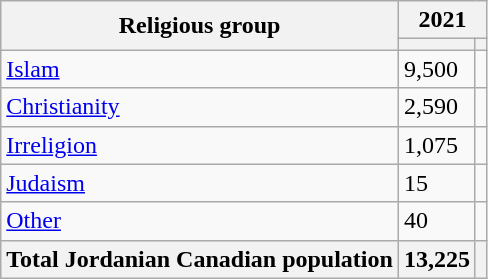<table class="wikitable sortable">
<tr>
<th rowspan="2">Religious group</th>
<th colspan="2">2021</th>
</tr>
<tr>
<th><a href='#'></a></th>
<th></th>
</tr>
<tr>
<td><a href='#'>Islam</a></td>
<td>9,500</td>
<td></td>
</tr>
<tr>
<td><a href='#'>Christianity</a></td>
<td>2,590</td>
<td></td>
</tr>
<tr>
<td><a href='#'>Irreligion</a></td>
<td>1,075</td>
<td></td>
</tr>
<tr>
<td><a href='#'>Judaism</a></td>
<td>15</td>
<td></td>
</tr>
<tr>
<td><a href='#'>Other</a></td>
<td>40</td>
<td></td>
</tr>
<tr>
<th>Total Jordanian Canadian population</th>
<th>13,225</th>
<th></th>
</tr>
</table>
